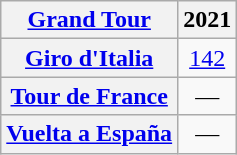<table class="wikitable plainrowheaders">
<tr>
<th scope="col"><a href='#'>Grand Tour</a></th>
<th scope="col">2021</th>
</tr>
<tr style="text-align:center;">
<th scope="row"> <a href='#'>Giro d'Italia</a></th>
<td><a href='#'>142</a></td>
</tr>
<tr style="text-align:center;">
<th scope="row"> <a href='#'>Tour de France</a></th>
<td>—</td>
</tr>
<tr style="text-align:center;">
<th scope="row"> <a href='#'>Vuelta a España</a></th>
<td>—</td>
</tr>
</table>
